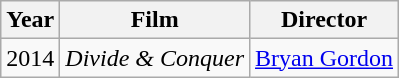<table class="wikitable">
<tr>
<th>Year</th>
<th>Film</th>
<th>Director</th>
</tr>
<tr>
<td>2014</td>
<td><em>Divide & Conquer</em></td>
<td><a href='#'>Bryan Gordon</a></td>
</tr>
</table>
